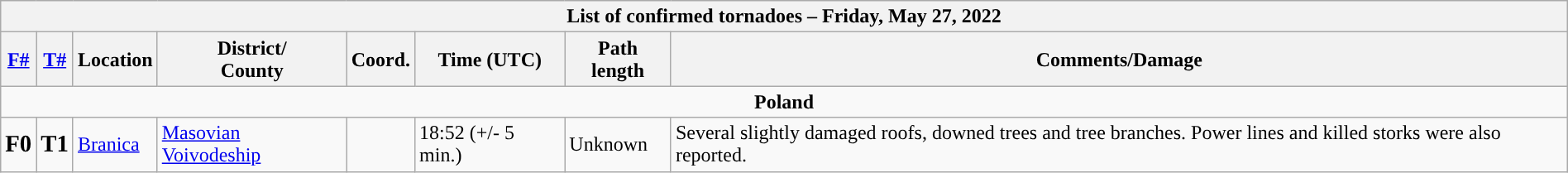<table class="wikitable collapsible" width="100%">
<tr>
<th colspan="8">List of confirmed tornadoes – Friday, May 27, 2022</th>
</tr>
<tr>
<th><a href='#'>F#</a></th>
<th><a href='#'>T#</a></th>
<th>Location</th>
<th>District/<br>County</th>
<th>Coord.</th>
<th>Time (UTC)</th>
<th>Path length</th>
<th>Comments/Damage</th>
</tr>
<tr>
<td colspan="8" align=center><strong>Poland</strong></td>
</tr>
<tr>
<td><big><strong>F0</strong></big></td>
<td><big><strong>T1</strong></big></td>
<td><a href='#'>Branica</a></td>
<td><a href='#'>Masovian Voivodeship</a></td>
<td></td>
<td>18:52 (+/- 5 min.)</td>
<td>Unknown</td>
<td>Several slightly damaged roofs, downed trees and tree branches. Power lines and killed storks were also reported.</td>
</tr>
</table>
